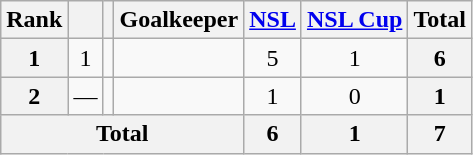<table class="wikitable sortable" style="text-align:center">
<tr>
<th>Rank</th>
<th></th>
<th></th>
<th>Goalkeeper</th>
<th><a href='#'>NSL</a></th>
<th><a href='#'>NSL Cup</a></th>
<th>Total</th>
</tr>
<tr>
<th>1</th>
<td>1</td>
<td></td>
<td align="left"></td>
<td>5</td>
<td>1</td>
<th>6</th>
</tr>
<tr>
<th>2</th>
<td>—</td>
<td></td>
<td align="left"></td>
<td>1</td>
<td>0</td>
<th>1</th>
</tr>
<tr>
<th colspan="4">Total</th>
<th>6</th>
<th>1</th>
<th>7</th>
</tr>
</table>
